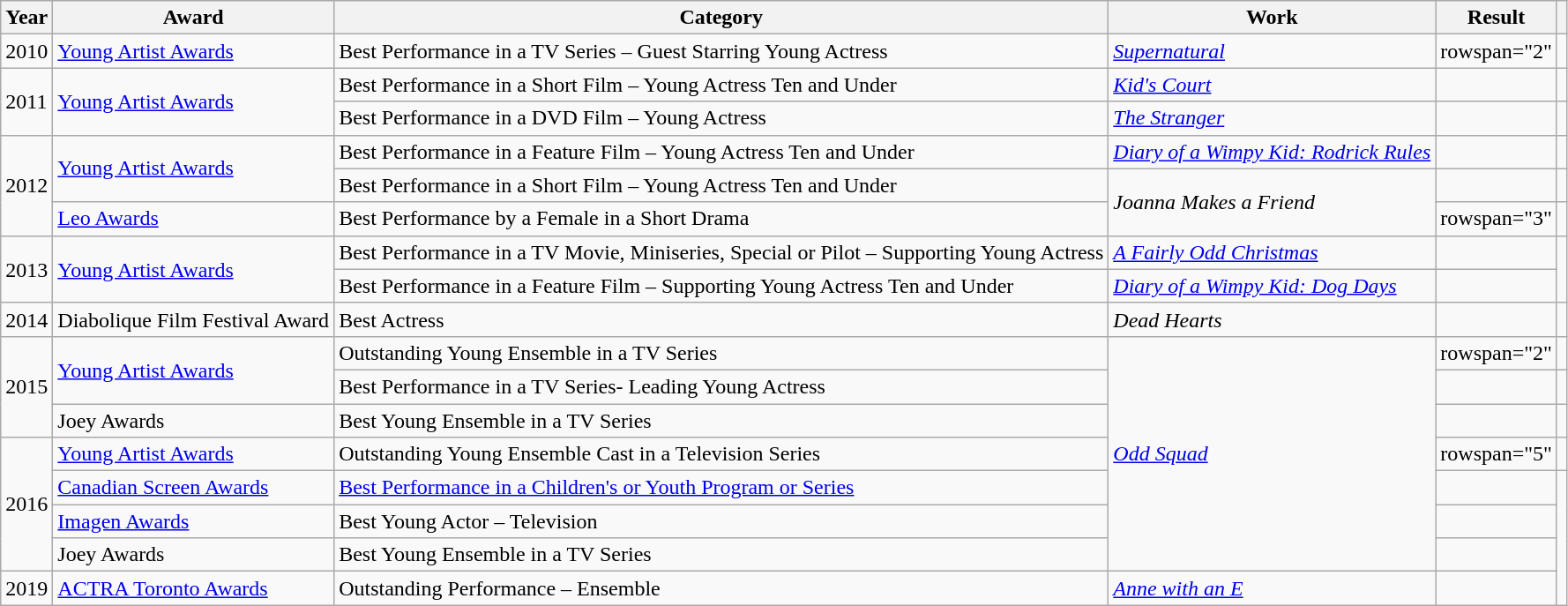<table class="wikitable">
<tr>
<th>Year</th>
<th>Award</th>
<th>Category</th>
<th>Work</th>
<th>Result</th>
<th></th>
</tr>
<tr>
<td>2010</td>
<td><a href='#'>Young Artist Awards</a></td>
<td>Best Performance in a TV Series – Guest Starring Young Actress</td>
<td><em><a href='#'>Supernatural</a></em></td>
<td>rowspan="2" </td>
<td></td>
</tr>
<tr>
<td rowspan="2">2011</td>
<td rowspan="2"><a href='#'>Young Artist Awards</a></td>
<td>Best Performance in a Short Film – Young Actress Ten and Under</td>
<td><em><a href='#'>Kid's Court</a></em></td>
<td></td>
</tr>
<tr>
<td>Best Performance in a DVD Film – Young Actress</td>
<td><em><a href='#'>The Stranger</a></em></td>
<td></td>
<td></td>
</tr>
<tr>
<td rowspan="3">2012</td>
<td rowspan="2"><a href='#'>Young Artist Awards</a></td>
<td>Best Performance in a Feature Film – Young Actress Ten and Under</td>
<td><em><a href='#'>Diary of a Wimpy Kid: Rodrick Rules</a></em></td>
<td></td>
<td></td>
</tr>
<tr>
<td>Best Performance in a Short Film – Young Actress Ten and Under</td>
<td rowspan="2"><em>Joanna Makes a Friend</em></td>
<td></td>
<td></td>
</tr>
<tr>
<td><a href='#'>Leo Awards</a></td>
<td>Best Performance by a Female in a Short Drama</td>
<td>rowspan="3" </td>
<td></td>
</tr>
<tr>
<td rowspan="2">2013</td>
<td rowspan="2"><a href='#'>Young Artist Awards</a></td>
<td>Best Performance in a TV Movie, Miniseries, Special or Pilot – Supporting Young Actress</td>
<td><em><a href='#'>A Fairly Odd Christmas</a></em></td>
<td></td>
</tr>
<tr>
<td>Best Performance in a Feature Film – Supporting Young Actress Ten and Under</td>
<td><em><a href='#'>Diary of a Wimpy Kid: Dog Days</a></em></td>
<td></td>
</tr>
<tr>
<td>2014</td>
<td>Diabolique Film Festival Award</td>
<td>Best Actress</td>
<td><em>Dead Hearts</em></td>
<td></td>
<td></td>
</tr>
<tr>
<td rowspan="3">2015</td>
<td rowspan="2"><a href='#'>Young Artist Awards</a></td>
<td>Outstanding Young Ensemble in a TV Series </td>
<td rowspan="7"><em><a href='#'>Odd Squad</a></em></td>
<td>rowspan="2" </td>
<td></td>
</tr>
<tr>
<td>Best Performance in a TV Series- Leading Young Actress</td>
<td></td>
</tr>
<tr>
<td>Joey Awards</td>
<td>Best Young Ensemble in a TV Series </td>
<td></td>
<td></td>
</tr>
<tr>
<td rowspan="4">2016</td>
<td><a href='#'>Young Artist Awards</a></td>
<td>Outstanding Young Ensemble Cast in a Television Series </td>
<td>rowspan="5" </td>
<td></td>
</tr>
<tr>
<td><a href='#'>Canadian Screen Awards</a></td>
<td><a href='#'>Best Performance in a Children's or Youth Program or Series</a></td>
<td></td>
</tr>
<tr>
<td><a href='#'>Imagen Awards</a></td>
<td>Best Young Actor – Television</td>
<td></td>
</tr>
<tr>
<td>Joey Awards</td>
<td>Best Young Ensemble in a TV Series </td>
<td></td>
</tr>
<tr>
<td>2019</td>
<td><a href='#'>ACTRA Toronto Awards</a></td>
<td>Outstanding Performance – Ensemble</td>
<td><em><a href='#'>Anne with an E</a></em></td>
<td></td>
</tr>
</table>
